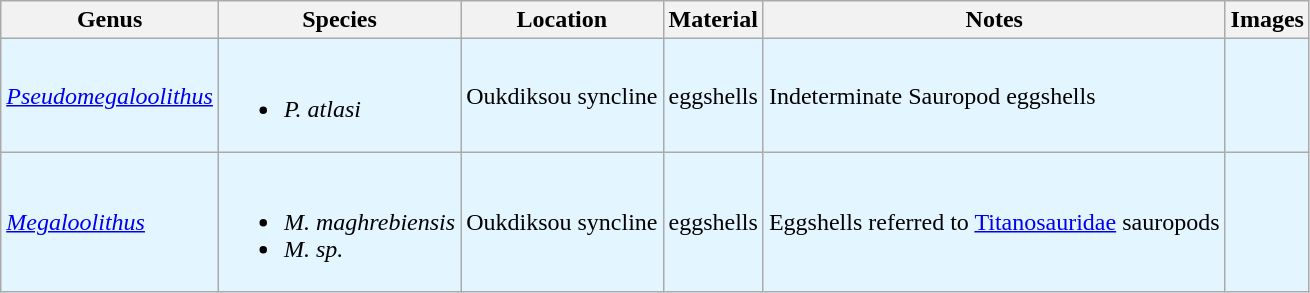<table class="wikitable">
<tr>
<th>Genus</th>
<th>Species</th>
<th>Location</th>
<th>Material</th>
<th>Notes</th>
<th>Images</th>
</tr>
<tr>
<td style="background:#E3F5FF;"><em><a href='#'>Pseudomegaloolithus</a></em></td>
<td style="background:#E3F5FF;"><br><ul><li><em>P. atlasi</em></li></ul></td>
<td style="background:#E3F5FF;">Oukdiksou syncline</td>
<td style="background:#E3F5FF;">eggshells</td>
<td style="background:#E3F5FF;">Indeterminate Sauropod eggshells</td>
<td style="background:#E3F5FF;"></td>
</tr>
<tr>
<td style="background:#E3F5FF;"><em><a href='#'>Megaloolithus</a></em></td>
<td style="background:#E3F5FF;"><br><ul><li><em>M. maghrebiensis</em></li><li><em>M. sp.</em></li></ul></td>
<td style="background:#E3F5FF;">Oukdiksou syncline</td>
<td style="background:#E3F5FF;">eggshells</td>
<td style="background:#E3F5FF;">Eggshells referred to <a href='#'>Titanosauridae</a> sauropods</td>
<td style="background:#E3F5FF;"></td>
</tr>
</table>
